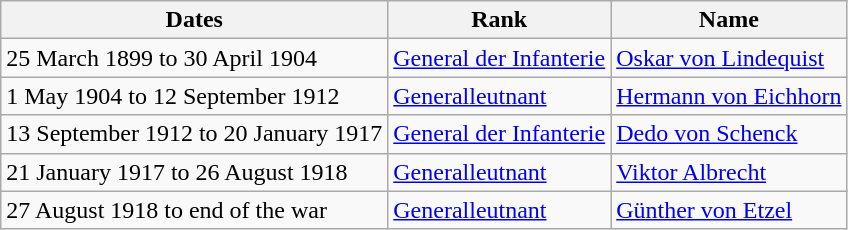<table class="wikitable">
<tr>
<th>Dates</th>
<th>Rank</th>
<th>Name</th>
</tr>
<tr>
<td>25 March 1899 to 30 April 1904</td>
<td><a href='#'>General der Infanterie</a></td>
<td><a href='#'>Oskar von Lindequist</a></td>
</tr>
<tr>
<td>1 May 1904 to 12 September 1912</td>
<td><a href='#'>Generalleutnant</a></td>
<td><a href='#'>Hermann von Eichhorn</a></td>
</tr>
<tr>
<td>13 September 1912 to 20 January 1917</td>
<td><a href='#'>General der Infanterie</a></td>
<td><a href='#'>Dedo von Schenck</a></td>
</tr>
<tr>
<td>21 January 1917 to 26 August 1918</td>
<td><a href='#'>Generalleutnant</a></td>
<td><a href='#'>Viktor Albrecht</a></td>
</tr>
<tr>
<td>27 August 1918 to end of the war</td>
<td><a href='#'>Generalleutnant</a></td>
<td><a href='#'>Günther von Etzel</a></td>
</tr>
</table>
